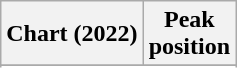<table class="wikitable sortable plainrowheaders" style="text-align:center">
<tr>
<th scope="col">Chart (2022)</th>
<th scope="col">Peak<br>position</th>
</tr>
<tr>
</tr>
<tr>
</tr>
<tr>
</tr>
<tr>
</tr>
</table>
